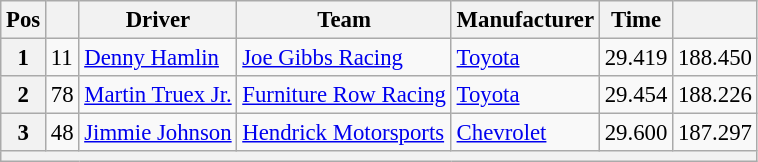<table class="wikitable" style="font-size:95%">
<tr>
<th>Pos</th>
<th></th>
<th>Driver</th>
<th>Team</th>
<th>Manufacturer</th>
<th>Time</th>
<th></th>
</tr>
<tr>
<th>1</th>
<td>11</td>
<td><a href='#'>Denny Hamlin</a></td>
<td><a href='#'>Joe Gibbs Racing</a></td>
<td><a href='#'>Toyota</a></td>
<td>29.419</td>
<td>188.450</td>
</tr>
<tr>
<th>2</th>
<td>78</td>
<td><a href='#'>Martin Truex Jr.</a></td>
<td><a href='#'>Furniture Row Racing</a></td>
<td><a href='#'>Toyota</a></td>
<td>29.454</td>
<td>188.226</td>
</tr>
<tr>
<th>3</th>
<td>48</td>
<td><a href='#'>Jimmie Johnson</a></td>
<td><a href='#'>Hendrick Motorsports</a></td>
<td><a href='#'>Chevrolet</a></td>
<td>29.600</td>
<td>187.297</td>
</tr>
<tr>
<th colspan="7"></th>
</tr>
</table>
